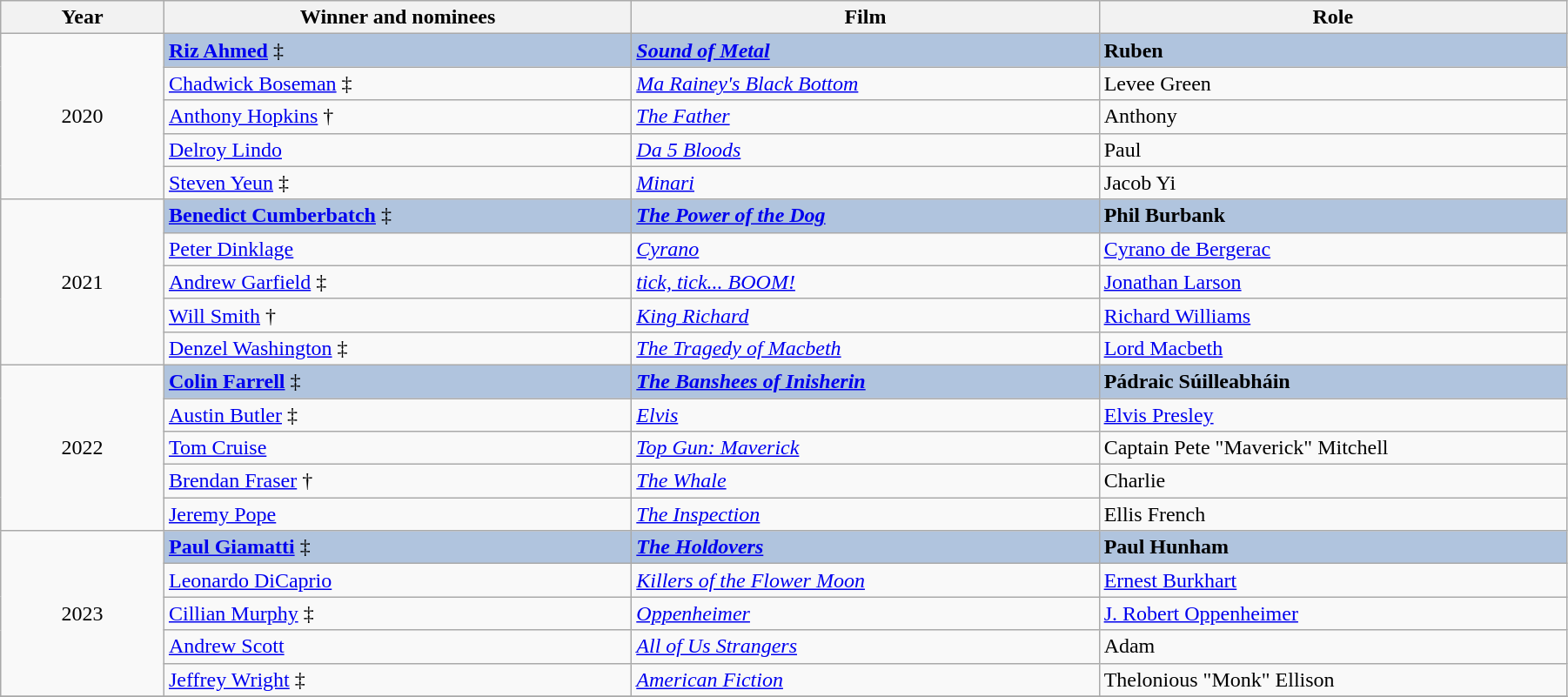<table class="wikitable" width="95%" cellpadding="5">
<tr>
<th width="100"><strong>Year</strong></th>
<th width="300"><strong>Winner and nominees</strong></th>
<th width="300"><strong>Film</strong></th>
<th width="300"><strong>Role</strong></th>
</tr>
<tr>
<td rowspan=5 style="text-align:center;">2020</td>
<td style="background:#B0C4DE;"><strong><a href='#'>Riz Ahmed</a></strong> ‡</td>
<td style="background:#B0C4DE;"><strong><em><a href='#'>Sound of Metal</a></em></strong></td>
<td style="background:#B0C4DE;"><strong>Ruben</strong></td>
</tr>
<tr>
<td><a href='#'>Chadwick Boseman</a> ‡</td>
<td><em><a href='#'>Ma Rainey's Black Bottom</a></em></td>
<td>Levee Green</td>
</tr>
<tr>
<td><a href='#'>Anthony Hopkins</a> †</td>
<td><em><a href='#'>The Father</a></em></td>
<td>Anthony</td>
</tr>
<tr>
<td><a href='#'>Delroy Lindo</a></td>
<td><em><a href='#'>Da 5 Bloods</a></em></td>
<td>Paul</td>
</tr>
<tr>
<td><a href='#'>Steven Yeun</a> ‡</td>
<td><em><a href='#'>Minari</a></em></td>
<td>Jacob Yi</td>
</tr>
<tr>
<td rowspan=5 style="text-align:center;">2021</td>
<td style="background:#B0C4DE;"><strong><a href='#'>Benedict Cumberbatch</a></strong> ‡</td>
<td style="background:#B0C4DE;"><strong><em><a href='#'>The Power of the Dog</a></em></strong></td>
<td style="background:#B0C4DE;"><strong>Phil Burbank</strong></td>
</tr>
<tr>
<td><a href='#'>Peter Dinklage</a></td>
<td><em><a href='#'>Cyrano</a></em></td>
<td><a href='#'>Cyrano de Bergerac</a></td>
</tr>
<tr>
<td><a href='#'>Andrew Garfield</a> ‡</td>
<td><em><a href='#'>tick, tick... BOOM!</a></em></td>
<td><a href='#'>Jonathan Larson</a></td>
</tr>
<tr>
<td><a href='#'>Will Smith</a> †</td>
<td><em><a href='#'>King Richard</a></em></td>
<td><a href='#'>Richard Williams</a></td>
</tr>
<tr>
<td><a href='#'>Denzel Washington</a> ‡</td>
<td><em><a href='#'>The Tragedy of Macbeth</a></em></td>
<td><a href='#'>Lord Macbeth</a></td>
</tr>
<tr>
<td rowspan=5 style="text-align:center;">2022</td>
<td style="background:#B0C4DE;"><strong><a href='#'>Colin Farrell</a></strong> ‡</td>
<td style="background:#B0C4DE;"><strong><em><a href='#'>The Banshees of Inisherin</a></em></strong></td>
<td style="background:#B0C4DE;"><strong>Pádraic Súilleabháin</strong></td>
</tr>
<tr>
<td><a href='#'>Austin Butler</a> ‡</td>
<td><em><a href='#'>Elvis</a></em></td>
<td><a href='#'>Elvis Presley</a></td>
</tr>
<tr>
<td><a href='#'>Tom Cruise</a></td>
<td><em><a href='#'>Top Gun: Maverick</a></em></td>
<td>Captain Pete "Maverick" Mitchell</td>
</tr>
<tr>
<td><a href='#'>Brendan Fraser</a> †</td>
<td><em><a href='#'>The Whale</a></em></td>
<td>Charlie</td>
</tr>
<tr>
<td><a href='#'>Jeremy Pope</a></td>
<td><em><a href='#'>The Inspection</a></em></td>
<td>Ellis French</td>
</tr>
<tr>
<td rowspan=5 style="text-align:center;">2023</td>
<td style="background:#B0C4DE;"><strong><a href='#'>Paul Giamatti</a></strong> ‡</td>
<td style="background:#B0C4DE;"><strong><em><a href='#'>The Holdovers</a></em></strong></td>
<td style="background:#B0C4DE;"><strong>Paul Hunham</strong></td>
</tr>
<tr>
<td><a href='#'>Leonardo DiCaprio</a></td>
<td><em><a href='#'>Killers of the Flower Moon</a></em></td>
<td><a href='#'>Ernest Burkhart</a></td>
</tr>
<tr>
<td><a href='#'>Cillian Murphy</a> ‡</td>
<td><em><a href='#'>Oppenheimer</a></em></td>
<td><a href='#'>J. Robert Oppenheimer</a></td>
</tr>
<tr>
<td><a href='#'>Andrew Scott</a></td>
<td><em><a href='#'>All of Us Strangers</a></em></td>
<td>Adam</td>
</tr>
<tr>
<td><a href='#'>Jeffrey Wright</a> ‡</td>
<td><em><a href='#'>American Fiction</a></em></td>
<td>Thelonious "Monk" Ellison</td>
</tr>
<tr>
</tr>
</table>
